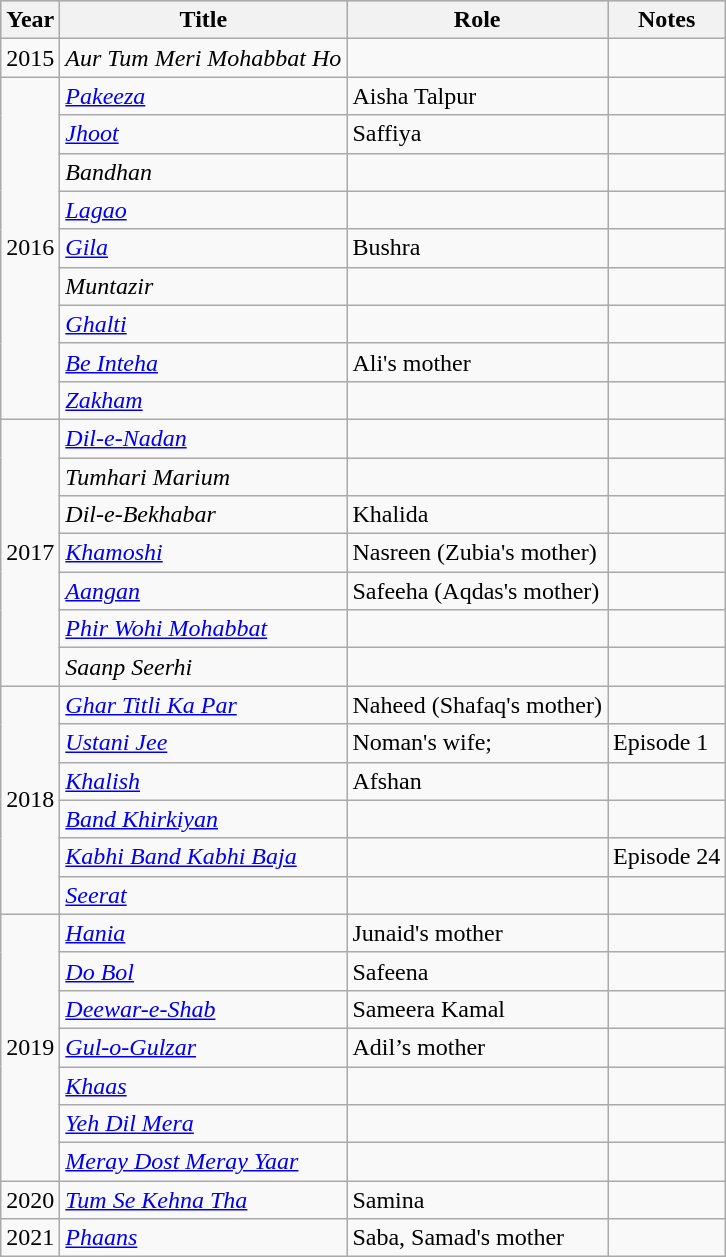<table class="wikitable sortable plainrowheaders">
<tr style="background:#ccc; text-align:center;">
<th scope="col">Year</th>
<th scope="col">Title</th>
<th scope="col">Role</th>
<th scope="col">Notes</th>
</tr>
<tr>
<td>2015</td>
<td><em>Aur Tum Meri Mohabbat Ho</em></td>
<td></td>
<td></td>
</tr>
<tr>
<td rowspan="9">2016</td>
<td><em><a href='#'>Pakeeza</a></em></td>
<td>Aisha Talpur</td>
<td></td>
</tr>
<tr>
<td><em><a href='#'>Jhoot</a></em></td>
<td>Saffiya</td>
<td></td>
</tr>
<tr>
<td><em>Bandhan</em></td>
<td></td>
<td></td>
</tr>
<tr>
<td><em><a href='#'>Lagao</a></em></td>
<td></td>
<td></td>
</tr>
<tr>
<td><em><a href='#'>Gila</a></em></td>
<td>Bushra</td>
<td></td>
</tr>
<tr>
<td><em>Muntazir</em></td>
<td></td>
<td></td>
</tr>
<tr>
<td><em><a href='#'>Ghalti</a></em></td>
<td></td>
<td></td>
</tr>
<tr>
<td><em><a href='#'>Be Inteha</a></em></td>
<td>Ali's mother</td>
<td></td>
</tr>
<tr>
<td><em><a href='#'>Zakham</a></em></td>
<td></td>
<td></td>
</tr>
<tr>
<td rowspan="7">2017</td>
<td><em><a href='#'>Dil-e-Nadan</a></em></td>
<td></td>
<td></td>
</tr>
<tr>
<td><em>Tumhari Marium</em></td>
<td></td>
<td></td>
</tr>
<tr>
<td><em>Dil-e-Bekhabar</em></td>
<td>Khalida</td>
<td></td>
</tr>
<tr>
<td><em><a href='#'>Khamoshi</a></em></td>
<td>Nasreen (Zubia's mother)</td>
<td></td>
</tr>
<tr>
<td><em><a href='#'>Aangan</a></em></td>
<td>Safeeha (Aqdas's mother)</td>
<td></td>
</tr>
<tr>
<td><em><a href='#'>Phir Wohi Mohabbat</a></em></td>
<td></td>
<td></td>
</tr>
<tr>
<td><em>Saanp Seerhi</em></td>
<td></td>
<td></td>
</tr>
<tr>
<td rowspan="6">2018</td>
<td><em><a href='#'>Ghar Titli Ka Par</a></em></td>
<td>Naheed (Shafaq's mother)</td>
<td></td>
</tr>
<tr>
<td><em><a href='#'>Ustani Jee</a></em></td>
<td>Noman's wife;</td>
<td>Episode 1</td>
</tr>
<tr>
<td><em><a href='#'>Khalish</a></em></td>
<td>Afshan</td>
<td></td>
</tr>
<tr>
<td><em><a href='#'>Band Khirkiyan</a></em></td>
<td></td>
<td></td>
</tr>
<tr>
<td><em><a href='#'>Kabhi Band Kabhi Baja</a></em></td>
<td></td>
<td>Episode 24</td>
</tr>
<tr>
<td><em><a href='#'>Seerat</a></em></td>
<td></td>
<td></td>
</tr>
<tr>
<td rowspan="7">2019</td>
<td><em><a href='#'>Hania</a></em></td>
<td>Junaid's mother</td>
<td></td>
</tr>
<tr>
<td><em><a href='#'>Do Bol</a></em></td>
<td>Safeena</td>
<td></td>
</tr>
<tr>
<td><em><a href='#'>Deewar-e-Shab</a></em></td>
<td>Sameera Kamal</td>
<td></td>
</tr>
<tr>
<td><em><a href='#'>Gul-o-Gulzar</a></em></td>
<td>Adil’s mother</td>
<td></td>
</tr>
<tr>
<td><em><a href='#'>Khaas</a></em></td>
<td></td>
<td></td>
</tr>
<tr>
<td><em><a href='#'>Yeh Dil Mera</a></em></td>
<td></td>
<td></td>
</tr>
<tr>
<td><em><a href='#'>Meray Dost Meray Yaar</a></em></td>
<td></td>
<td></td>
</tr>
<tr>
<td>2020</td>
<td><em><a href='#'>Tum Se Kehna Tha</a></em></td>
<td>Samina</td>
<td></td>
</tr>
<tr>
<td>2021</td>
<td><em><a href='#'>Phaans</a></em></td>
<td>Saba, Samad's mother</td>
<td></td>
</tr>
</table>
